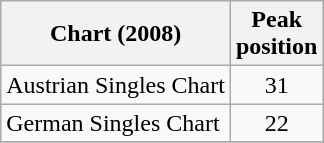<table class="wikitable">
<tr>
<th>Chart (2008)</th>
<th>Peak<br>position <br></th>
</tr>
<tr>
<td>Austrian Singles Chart</td>
<td align="center">31</td>
</tr>
<tr>
<td>German Singles Chart</td>
<td align="center">22</td>
</tr>
<tr>
</tr>
</table>
